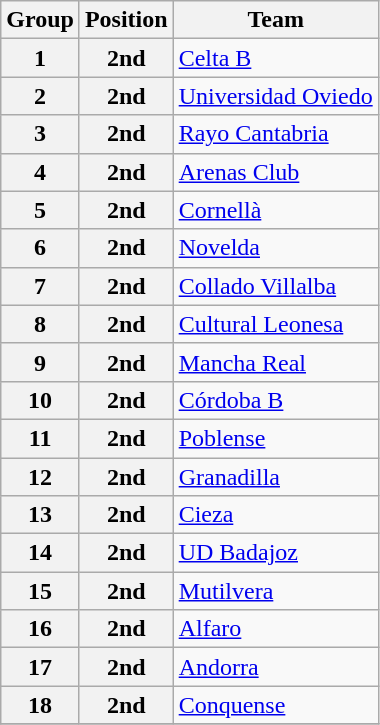<table class="wikitable">
<tr>
<th>Group</th>
<th>Position</th>
<th>Team</th>
</tr>
<tr>
<th>1</th>
<th>2nd</th>
<td><a href='#'>Celta B</a></td>
</tr>
<tr>
<th>2</th>
<th>2nd</th>
<td><a href='#'>Universidad Oviedo</a></td>
</tr>
<tr>
<th>3</th>
<th>2nd</th>
<td><a href='#'>Rayo Cantabria</a></td>
</tr>
<tr>
<th>4</th>
<th>2nd</th>
<td><a href='#'>Arenas Club</a></td>
</tr>
<tr>
<th>5</th>
<th>2nd</th>
<td><a href='#'>Cornellà</a></td>
</tr>
<tr>
<th>6</th>
<th>2nd</th>
<td><a href='#'>Novelda</a></td>
</tr>
<tr>
<th>7</th>
<th>2nd</th>
<td><a href='#'>Collado Villalba</a></td>
</tr>
<tr>
<th>8</th>
<th>2nd</th>
<td><a href='#'>Cultural Leonesa</a></td>
</tr>
<tr>
<th>9</th>
<th>2nd</th>
<td><a href='#'>Mancha Real</a></td>
</tr>
<tr>
<th>10</th>
<th>2nd</th>
<td><a href='#'>Córdoba B</a></td>
</tr>
<tr>
<th>11</th>
<th>2nd</th>
<td><a href='#'>Poblense</a></td>
</tr>
<tr>
<th>12</th>
<th>2nd</th>
<td><a href='#'>Granadilla</a></td>
</tr>
<tr>
<th>13</th>
<th>2nd</th>
<td><a href='#'>Cieza</a></td>
</tr>
<tr>
<th>14</th>
<th>2nd</th>
<td><a href='#'>UD Badajoz</a></td>
</tr>
<tr>
<th>15</th>
<th>2nd</th>
<td><a href='#'>Mutilvera</a></td>
</tr>
<tr>
<th>16</th>
<th>2nd</th>
<td><a href='#'>Alfaro</a></td>
</tr>
<tr>
<th>17</th>
<th>2nd</th>
<td><a href='#'>Andorra</a></td>
</tr>
<tr>
<th>18</th>
<th>2nd</th>
<td><a href='#'>Conquense</a></td>
</tr>
<tr>
</tr>
</table>
